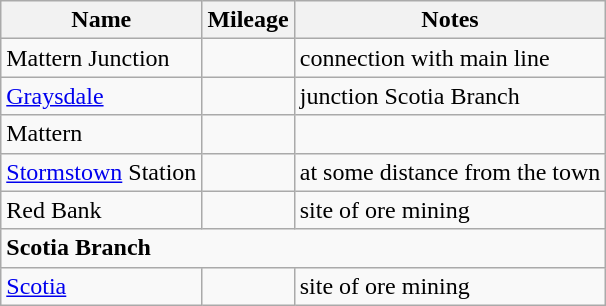<table class="wikitable">
<tr>
<th>Name</th>
<th>Mileage</th>
<th>Notes</th>
</tr>
<tr>
<td>Mattern Junction</td>
<td></td>
<td>connection with main line</td>
</tr>
<tr>
<td><a href='#'>Graysdale</a></td>
<td></td>
<td>junction Scotia Branch</td>
</tr>
<tr>
<td>Mattern</td>
<td></td>
<td></td>
</tr>
<tr>
<td><a href='#'>Stormstown</a> Station</td>
<td></td>
<td>at some distance from the town</td>
</tr>
<tr>
<td>Red Bank</td>
<td></td>
<td>site of ore mining</td>
</tr>
<tr>
<td colspan="4" align="left"><strong>Scotia Branch</strong></td>
</tr>
<tr>
<td><a href='#'>Scotia</a></td>
<td></td>
<td>site of ore mining</td>
</tr>
</table>
